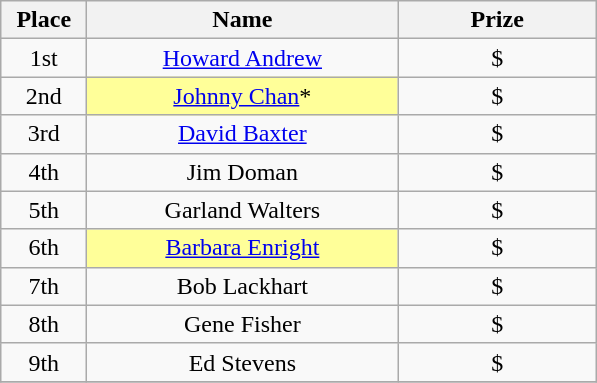<table class="wikitable">
<tr>
<th width="50">Place</th>
<th width="200">Name</th>
<th width="125">Prize</th>
</tr>
<tr>
<td align = "center">1st</td>
<td align = "center"><a href='#'>Howard Andrew</a></td>
<td align = "center">$</td>
</tr>
<tr>
<td align = "center">2nd</td>
<td align = "center" bgcolor="#FFFF99"><a href='#'>Johnny Chan</a>*</td>
<td align = "center">$</td>
</tr>
<tr>
<td align = "center">3rd</td>
<td align = "center"><a href='#'>David Baxter</a></td>
<td align = "center">$</td>
</tr>
<tr>
<td align = "center">4th</td>
<td align = "center">Jim Doman</td>
<td align = "center">$</td>
</tr>
<tr>
<td align = "center">5th</td>
<td align = "center">Garland Walters</td>
<td align = "center">$</td>
</tr>
<tr>
<td align = "center">6th</td>
<td align = "center" bgcolor="#FFFF99"><a href='#'>Barbara Enright</a></td>
<td align = "center">$</td>
</tr>
<tr>
<td align = "center">7th</td>
<td align = "center">Bob Lackhart</td>
<td align = "center">$</td>
</tr>
<tr>
<td align = "center">8th</td>
<td align = "center">Gene Fisher</td>
<td align = "center">$</td>
</tr>
<tr>
<td align = "center">9th</td>
<td align = "center">Ed Stevens</td>
<td align = "center">$</td>
</tr>
<tr>
</tr>
</table>
